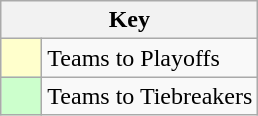<table class="wikitable" style="text-align: center;">
<tr>
<th colspan=2>Key</th>
</tr>
<tr>
<td style="background:#ffffcc; width:20px;"></td>
<td align=left>Teams to Playoffs</td>
</tr>
<tr>
<td style="background:#ccffcc; width:20px;"></td>
<td align=left>Teams to Tiebreakers</td>
</tr>
</table>
